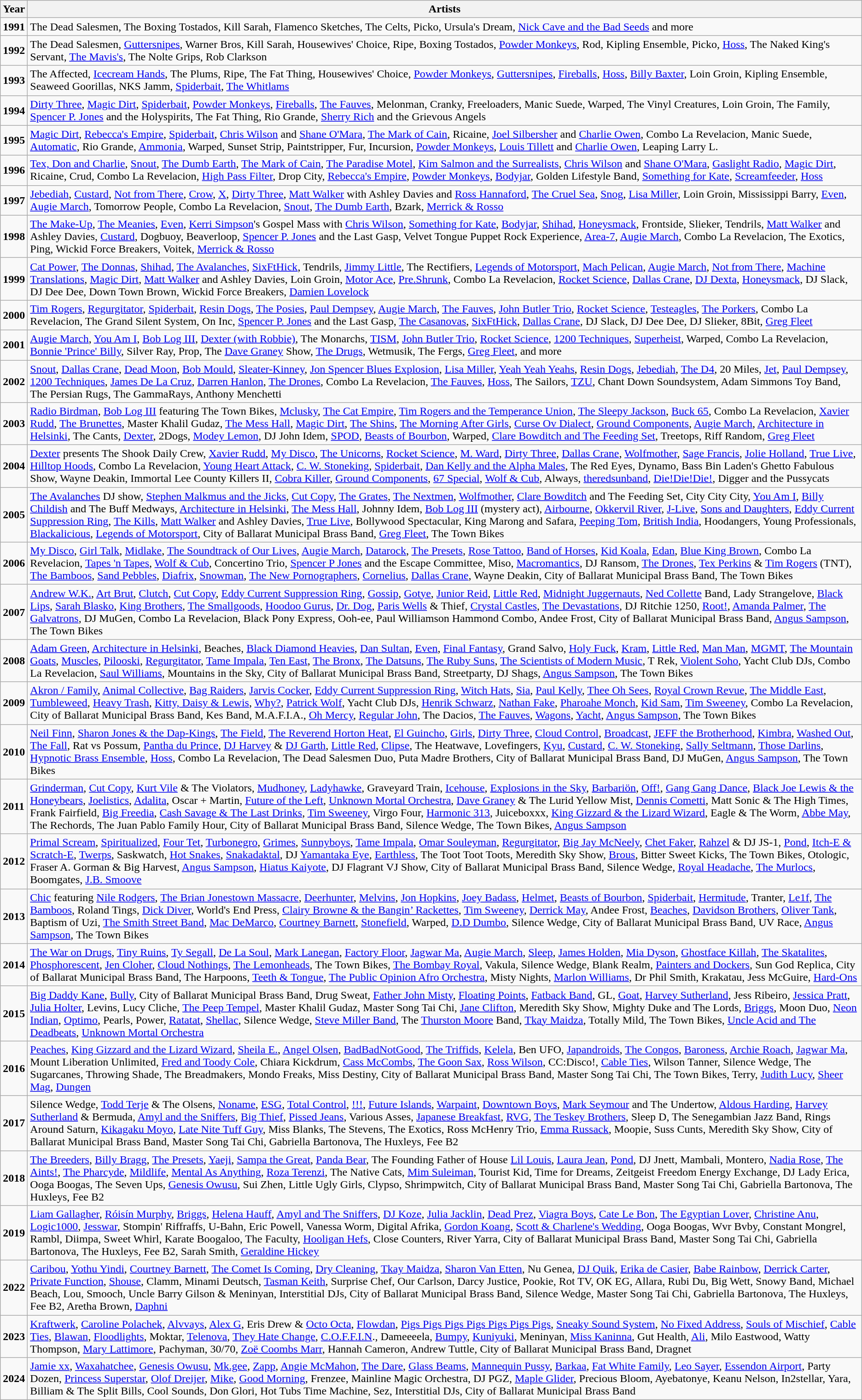<table class="wikitable">
<tr>
<th>Year</th>
<th>Artists</th>
</tr>
<tr>
<td><strong>1991</strong></td>
<td>The Dead Salesmen, The Boxing Tostados, Kill Sarah, Flamenco Sketches, The Celts, Picko, Ursula's Dream, <a href='#'>Nick Cave and the Bad Seeds</a> and more</td>
</tr>
<tr>
<td><strong>1992</strong></td>
<td>The Dead Salesmen, <a href='#'>Guttersnipes</a>, Warner Bros, Kill Sarah, Housewives' Choice, Ripe, Boxing Tostados, <a href='#'>Powder Monkeys</a>, Rod, Kipling Ensemble, Picko, <a href='#'>Hoss</a>, The Naked King's Servant, <a href='#'>The Mavis's</a>, The Nolte Grips, Rob Clarkson</td>
</tr>
<tr>
<td><strong>1993</strong></td>
<td>The Affected, <a href='#'>Icecream Hands</a>, The Plums, Ripe, The Fat Thing, Housewives' Choice, <a href='#'>Powder Monkeys</a>, <a href='#'>Guttersnipes</a>, <a href='#'>Fireballs</a>, <a href='#'>Hoss</a>, <a href='#'>Billy Baxter</a>, Loin Groin, Kipling Ensemble, Seaweed Goorillas, NKS Jamm, <a href='#'>Spiderbait</a>, <a href='#'>The Whitlams</a></td>
</tr>
<tr>
<td><strong>1994</strong></td>
<td><a href='#'>Dirty Three</a>, <a href='#'>Magic Dirt</a>, <a href='#'>Spiderbait</a>, <a href='#'>Powder Monkeys</a>, <a href='#'>Fireballs</a>, <a href='#'>The Fauves</a>, Melonman, Cranky, Freeloaders, Manic Suede, Warped, The Vinyl Creatures, Loin Groin, The Family, <a href='#'>Spencer P. Jones</a> and the Holyspirits, The Fat Thing, Rio Grande, <a href='#'>Sherry Rich</a> and the Grievous Angels</td>
</tr>
<tr>
<td><strong>1995</strong></td>
<td><a href='#'>Magic Dirt</a>, <a href='#'>Rebecca's Empire</a>, <a href='#'>Spiderbait</a>, <a href='#'>Chris Wilson</a> and <a href='#'>Shane O'Mara</a>, <a href='#'>The Mark of Cain</a>, Ricaine, <a href='#'>Joel Silbersher</a> and <a href='#'>Charlie Owen</a>, Combo La Revelacion, Manic Suede, <a href='#'>Automatic</a>, Rio Grande, <a href='#'>Ammonia</a>, Warped, Sunset Strip, Paintstripper, Fur, Incursion, <a href='#'>Powder Monkeys</a>, <a href='#'>Louis Tillett</a> and <a href='#'>Charlie Owen</a>, Leaping Larry L.</td>
</tr>
<tr>
<td><strong>1996</strong></td>
<td><a href='#'>Tex, Don and Charlie</a>, <a href='#'>Snout</a>, <a href='#'>The Dumb Earth</a>, <a href='#'>The Mark of Cain</a>, <a href='#'>The Paradise Motel</a>, <a href='#'>Kim Salmon and the Surrealists</a>, <a href='#'>Chris Wilson</a> and <a href='#'>Shane O'Mara</a>, <a href='#'>Gaslight Radio</a>, <a href='#'>Magic Dirt</a>, Ricaine, Crud, Combo La Revelacion, <a href='#'>High Pass Filter</a>, Drop City, <a href='#'>Rebecca's Empire</a>, <a href='#'>Powder Monkeys</a>, <a href='#'>Bodyjar</a>, Golden Lifestyle Band, <a href='#'>Something for Kate</a>, <a href='#'>Screamfeeder</a>, <a href='#'>Hoss</a></td>
</tr>
<tr>
<td><strong>1997</strong></td>
<td><a href='#'>Jebediah</a>, <a href='#'>Custard</a>, <a href='#'>Not from There</a>, <a href='#'>Crow</a>, <a href='#'>X</a>, <a href='#'>Dirty Three</a>, <a href='#'>Matt Walker</a> with Ashley Davies and <a href='#'>Ross Hannaford</a>, <a href='#'>The Cruel Sea</a>, <a href='#'>Snog</a>, <a href='#'>Lisa Miller</a>, Loin Groin, Mississippi Barry, <a href='#'>Even</a>, <a href='#'>Augie March</a>, Tomorrow People, Combo La Revelacion, <a href='#'>Snout</a>, <a href='#'>The Dumb Earth</a>, Bzark, <a href='#'>Merrick & Rosso</a></td>
</tr>
<tr>
<td><strong>1998</strong></td>
<td><a href='#'>The Make-Up</a>, <a href='#'>The Meanies</a>, <a href='#'>Even</a>, <a href='#'>Kerri Simpson</a>'s Gospel Mass with <a href='#'>Chris Wilson</a>, <a href='#'>Something for Kate</a>, <a href='#'>Bodyjar</a>, <a href='#'>Shihad</a>, <a href='#'>Honeysmack</a>, Frontside, Slieker, Tendrils, <a href='#'>Matt Walker</a> and Ashley Davies, <a href='#'>Custard</a>, Dogbuoy, Beaverloop, <a href='#'>Spencer P. Jones</a> and the Last Gasp, Velvet Tongue Puppet Rock Experience, <a href='#'>Area-7</a>, <a href='#'>Augie March</a>, Combo La Revelacion, The Exotics, Ping, Wickid Force Breakers, Voitek, <a href='#'>Merrick & Rosso</a></td>
</tr>
<tr>
<td><strong>1999</strong></td>
<td><a href='#'>Cat Power</a>, <a href='#'>The Donnas</a>, <a href='#'>Shihad</a>, <a href='#'>The Avalanches</a>, <a href='#'>SixFtHick</a>, Tendrils, <a href='#'>Jimmy Little</a>, The Rectifiers, <a href='#'>Legends of Motorsport</a>, <a href='#'>Mach Pelican</a>, <a href='#'>Augie March</a>, <a href='#'>Not from There</a>, <a href='#'>Machine Translations</a>, <a href='#'>Magic Dirt</a>, <a href='#'>Matt Walker</a> and Ashley Davies, Loin Groin, <a href='#'>Motor Ace</a>, <a href='#'>Pre.Shrunk</a>, Combo La Revelacion, <a href='#'>Rocket Science</a>, <a href='#'>Dallas Crane</a>, <a href='#'>DJ Dexta</a>, <a href='#'>Honeysmack</a>, DJ Slack, DJ Dee Dee, Down Town Brown, Wickid Force Breakers, <a href='#'>Damien Lovelock</a></td>
</tr>
<tr>
<td><strong>2000</strong></td>
<td><a href='#'>Tim Rogers</a>, <a href='#'>Regurgitator</a>, <a href='#'>Spiderbait</a>, <a href='#'>Resin Dogs</a>, <a href='#'>The Posies</a>, <a href='#'>Paul Dempsey</a>, <a href='#'>Augie March</a>, <a href='#'>The Fauves</a>, <a href='#'>John Butler Trio</a>, <a href='#'>Rocket Science</a>, <a href='#'>Testeagles</a>, <a href='#'>The Porkers</a>, Combo La Revelacion, The Grand Silent System, On Inc, <a href='#'>Spencer P. Jones</a> and the Last Gasp, <a href='#'>The Casanovas</a>, <a href='#'>SixFtHick</a>, <a href='#'>Dallas Crane</a>, DJ Slack, DJ Dee Dee, DJ Slieker, 8Bit, <a href='#'>Greg Fleet</a></td>
</tr>
<tr>
<td><strong>2001</strong></td>
<td><a href='#'>Augie March</a>, <a href='#'>You Am I</a>, <a href='#'>Bob Log III</a>, <a href='#'>Dexter (with Robbie)</a>, The Monarchs, <a href='#'>TISM</a>, <a href='#'>John Butler Trio</a>, <a href='#'>Rocket Science</a>, <a href='#'>1200 Techniques</a>, <a href='#'>Superheist</a>, Warped, Combo La Revelacion, <a href='#'>Bonnie 'Prince' Billy</a>, Silver Ray, Prop, The <a href='#'>Dave Graney</a> Show, <a href='#'>The Drugs</a>, Wetmusik, The Fergs, <a href='#'>Greg Fleet</a>, and more</td>
</tr>
<tr>
<td><strong>2002</strong></td>
<td><a href='#'>Snout</a>, <a href='#'>Dallas Crane</a>, <a href='#'>Dead Moon</a>, <a href='#'>Bob Mould</a>, <a href='#'>Sleater-Kinney</a>, <a href='#'>Jon Spencer Blues Explosion</a>, <a href='#'>Lisa Miller</a>, <a href='#'>Yeah Yeah Yeahs</a>, <a href='#'>Resin Dogs</a>, <a href='#'>Jebediah</a>, <a href='#'>The D4</a>, 20 Miles, <a href='#'>Jet</a>, <a href='#'>Paul Dempsey</a>, <a href='#'>1200 Techniques</a>, <a href='#'>James De La Cruz</a>, <a href='#'>Darren Hanlon</a>, <a href='#'>The Drones</a>, Combo La Revelacion, <a href='#'>The Fauves</a>, <a href='#'>Hoss</a>, The Sailors, <a href='#'>TZU</a>, Chant Down Soundsystem, Adam Simmons Toy Band, The Persian Rugs, The GammaRays, Anthony Menchetti</td>
</tr>
<tr>
<td><strong>2003</strong></td>
<td><a href='#'>Radio Birdman</a>, <a href='#'>Bob Log III</a> featuring The Town Bikes, <a href='#'>Mclusky</a>, <a href='#'>The Cat Empire</a>, <a href='#'>Tim Rogers and the Temperance Union</a>, <a href='#'>The Sleepy Jackson</a>, <a href='#'>Buck 65</a>, Combo La Revelacion, <a href='#'>Xavier Rudd</a>, <a href='#'>The Brunettes</a>, Master Khalil Gudaz, <a href='#'>The Mess Hall</a>, <a href='#'>Magic Dirt</a>, <a href='#'>The Shins</a>, <a href='#'>The Morning After Girls</a>, <a href='#'>Curse Ov Dialect</a>, <a href='#'>Ground Components</a>, <a href='#'>Augie March</a>, <a href='#'>Architecture in Helsinki</a>, The Cants, <a href='#'>Dexter</a>, 2Dogs, <a href='#'>Modey Lemon</a>, DJ John Idem, <a href='#'>SPOD</a>, <a href='#'>Beasts of Bourbon</a>, Warped, <a href='#'>Clare Bowditch and The Feeding Set</a>, Treetops, Riff Random, <a href='#'>Greg Fleet</a></td>
</tr>
<tr>
<td><strong>2004</strong></td>
<td><a href='#'>Dexter</a> presents The Shook Daily Crew, <a href='#'>Xavier Rudd</a>, <a href='#'>My Disco</a>, <a href='#'>The Unicorns</a>, <a href='#'>Rocket Science</a>, <a href='#'>M. Ward</a>, <a href='#'>Dirty Three</a>, <a href='#'>Dallas Crane</a>, <a href='#'>Wolfmother</a>, <a href='#'>Sage Francis</a>, <a href='#'>Jolie Holland</a>, <a href='#'>True Live</a>, <a href='#'>Hilltop Hoods</a>, Combo La Revelacion, <a href='#'>Young Heart Attack</a>, <a href='#'>C. W. Stoneking</a>, <a href='#'>Spiderbait</a>, <a href='#'>Dan Kelly and the Alpha Males</a>, The Red Eyes, Dynamo, Bass Bin Laden's Ghetto Fabulous Show, Wayne Deakin, Immortal Lee County Killers II, <a href='#'>Cobra Killer</a>, <a href='#'>Ground Components</a>, <a href='#'>67 Special</a>, <a href='#'>Wolf & Cub</a>, Always, <a href='#'>theredsunband</a>, <a href='#'>Die!Die!Die!</a>, Digger and the Pussycats</td>
</tr>
<tr>
<td><strong>2005</strong></td>
<td><a href='#'>The Avalanches</a> DJ show, <a href='#'>Stephen Malkmus and the Jicks</a>, <a href='#'>Cut Copy</a>, <a href='#'>The Grates</a>, <a href='#'>The Nextmen</a>, <a href='#'>Wolfmother</a>, <a href='#'>Clare Bowditch</a> and The Feeding Set, City City City, <a href='#'>You Am I</a>, <a href='#'>Billy Childish</a> and The Buff Medways, <a href='#'>Architecture in Helsinki</a>, <a href='#'>The Mess Hall</a>, Johnny Idem, <a href='#'>Bob Log III</a> (mystery act), <a href='#'>Airbourne</a>, <a href='#'>Okkervil River</a>, <a href='#'>J-Live</a>, <a href='#'>Sons and Daughters</a>, <a href='#'>Eddy Current Suppression Ring</a>, <a href='#'>The Kills</a>, <a href='#'>Matt Walker</a> and Ashley Davies, <a href='#'>True Live</a>, Bollywood Spectacular, King Marong and Safara, <a href='#'>Peeping Tom</a>, <a href='#'>British India</a>, Hoodangers, Young Professionals, <a href='#'>Blackalicious</a>, <a href='#'>Legends of Motorsport</a>, City of Ballarat Municipal Brass Band, <a href='#'>Greg Fleet</a>, The Town Bikes</td>
</tr>
<tr>
<td><strong>2006</strong></td>
<td><a href='#'>My Disco</a>, <a href='#'>Girl Talk</a>, <a href='#'>Midlake</a>, <a href='#'>The Soundtrack of Our Lives</a>, <a href='#'>Augie March</a>, <a href='#'>Datarock</a>, <a href='#'>The Presets</a>, <a href='#'>Rose Tattoo</a>, <a href='#'>Band of Horses</a>, <a href='#'>Kid Koala</a>, <a href='#'>Edan</a>, <a href='#'>Blue King Brown</a>, Combo La Revelacion, <a href='#'>Tapes 'n Tapes</a>, <a href='#'>Wolf & Cub</a>, Concertino Trio, <a href='#'>Spencer P Jones</a> and the Escape Committee, Miso, <a href='#'>Macromantics</a>, DJ Ransom, <a href='#'>The Drones</a>, <a href='#'>Tex Perkins</a> & <a href='#'>Tim Rogers</a> (TNT), <a href='#'>The Bamboos</a>, <a href='#'>Sand Pebbles</a>, <a href='#'>Diafrix</a>, <a href='#'>Snowman</a>, <a href='#'>The New Pornographers</a>, <a href='#'>Cornelius</a>, <a href='#'>Dallas Crane</a>, Wayne Deakin, City of Ballarat Municipal Brass Band, The Town Bikes</td>
</tr>
<tr>
<td><strong>2007</strong></td>
<td><a href='#'>Andrew W.K.</a>, <a href='#'>Art Brut</a>, <a href='#'>Clutch</a>, <a href='#'>Cut Copy</a>, <a href='#'>Eddy Current Suppression Ring</a>, <a href='#'>Gossip</a>, <a href='#'>Gotye</a>, <a href='#'>Junior Reid</a>, <a href='#'>Little Red</a>, <a href='#'>Midnight Juggernauts</a>, <a href='#'>Ned Collette</a> Band, Lady Strangelove, <a href='#'>Black Lips</a>, <a href='#'>Sarah Blasko</a>, <a href='#'>King Brothers</a>, <a href='#'>The Smallgoods</a>, <a href='#'>Hoodoo Gurus</a>, <a href='#'>Dr. Dog</a>, <a href='#'>Paris Wells</a> & Thief, <a href='#'>Crystal Castles</a>, <a href='#'>The Devastations</a>, DJ Ritchie 1250, <a href='#'>Root!</a>, <a href='#'>Amanda Palmer</a>, <a href='#'>The Galvatrons</a>, DJ MuGen, Combo La Revelacion, Black Pony Express, Ooh-ee, Paul Williamson Hammond Combo, Andee Frost, City of Ballarat Municipal Brass Band, <a href='#'>Angus Sampson</a>, The Town Bikes</td>
</tr>
<tr>
<td><strong>2008</strong></td>
<td><a href='#'>Adam Green</a>, <a href='#'>Architecture in Helsinki</a>, Beaches, <a href='#'>Black Diamond Heavies</a>, <a href='#'>Dan Sultan</a>, <a href='#'>Even</a>, <a href='#'>Final Fantasy</a>, Grand Salvo, <a href='#'>Holy Fuck</a>, <a href='#'>Kram</a>, <a href='#'>Little Red</a>, <a href='#'>Man Man</a>, <a href='#'>MGMT</a>, <a href='#'>The Mountain Goats</a>, <a href='#'>Muscles</a>, <a href='#'>Pilooski</a>, <a href='#'>Regurgitator</a>, <a href='#'>Tame Impala</a>, <a href='#'>Ten East</a>, <a href='#'>The Bronx</a>, <a href='#'>The Datsuns</a>, <a href='#'>The Ruby Suns</a>, <a href='#'>The Scientists of Modern Music</a>, T Rek, <a href='#'>Violent Soho</a>, Yacht Club DJs, Combo La Revelacion, <a href='#'>Saul Williams</a>, Mountains in the Sky, City of Ballarat Municipal Brass Band, Streetparty, DJ Shags, <a href='#'>Angus Sampson</a>, The Town Bikes</td>
</tr>
<tr>
<td><strong>2009</strong></td>
<td><a href='#'>Akron / Family</a>, <a href='#'>Animal Collective</a>, <a href='#'>Bag Raiders</a>, <a href='#'>Jarvis Cocker</a>, <a href='#'>Eddy Current Suppression Ring</a>, <a href='#'>Witch Hats</a>, <a href='#'>Sia</a>, <a href='#'>Paul Kelly</a>, <a href='#'>Thee Oh Sees</a>, <a href='#'>Royal Crown Revue</a>, <a href='#'>The Middle East</a>, <a href='#'>Tumbleweed</a>, <a href='#'>Heavy Trash</a>, <a href='#'>Kitty, Daisy & Lewis</a>, <a href='#'>Why?</a>, <a href='#'>Patrick Wolf</a>, Yacht Club DJs, <a href='#'>Henrik Schwarz</a>, <a href='#'>Nathan Fake</a>, <a href='#'>Pharoahe Monch</a>, <a href='#'>Kid Sam</a>, <a href='#'>Tim Sweeney</a>, Combo La Revelacion, City of Ballarat Municipal Brass Band, Kes Band, M.A.F.I.A., <a href='#'>Oh Mercy</a>, <a href='#'>Regular John</a>, The Dacios, <a href='#'>The Fauves</a>, <a href='#'>Wagons</a>, <a href='#'>Yacht</a>, <a href='#'>Angus Sampson</a>, The Town Bikes</td>
</tr>
<tr>
<td><strong>2010</strong></td>
<td><a href='#'>Neil Finn</a>, <a href='#'>Sharon Jones & the Dap-Kings</a>, <a href='#'>The Field</a>, <a href='#'>The Reverend Horton Heat</a>, <a href='#'>El Guincho</a>, <a href='#'>Girls</a>, <a href='#'>Dirty Three</a>, <a href='#'>Cloud Control</a>, <a href='#'>Broadcast</a>, <a href='#'>JEFF the Brotherhood</a>, <a href='#'>Kimbra</a>, <a href='#'>Washed Out</a>, <a href='#'>The Fall</a>, Rat vs Possum, <a href='#'>Pantha du Prince</a>, <a href='#'>DJ Harvey</a> & <a href='#'>DJ Garth</a>, <a href='#'>Little Red</a>, <a href='#'>Clipse</a>, The Heatwave, Lovefingers, <a href='#'>Kyu</a>, <a href='#'>Custard</a>, <a href='#'>C. W. Stoneking</a>, <a href='#'>Sally Seltmann</a>, <a href='#'>Those Darlins</a>, <a href='#'>Hypnotic Brass Ensemble</a>, <a href='#'>Hoss</a>, Combo La Revelacion, The Dead Salesmen Duo, Puta Madre Brothers, City of Ballarat Municipal Brass Band, DJ MuGen, <a href='#'>Angus Sampson</a>, The Town Bikes</td>
</tr>
<tr>
<td><strong>2011</strong></td>
<td><a href='#'>Grinderman</a>, <a href='#'>Cut Copy</a>, <a href='#'>Kurt Vile</a> & The Violators, <a href='#'>Mudhoney</a>, <a href='#'>Ladyhawke</a>, Graveyard Train, <a href='#'>Icehouse</a>, <a href='#'>Explosions in the Sky</a>, <a href='#'>Barbariön</a>, <a href='#'>Off!</a>, <a href='#'>Gang Gang Dance</a>, <a href='#'>Black Joe Lewis & the Honeybears</a>, <a href='#'>Joelistics</a>, <a href='#'>Adalita</a>, Oscar + Martin, <a href='#'>Future of the Left</a>, <a href='#'>Unknown Mortal Orchestra</a>, <a href='#'>Dave Graney</a> & The Lurid Yellow Mist, <a href='#'>Dennis Cometti</a>, Matt Sonic & The High Times, Frank Fairfield, <a href='#'>Big Freedia</a>, <a href='#'>Cash Savage & The Last Drinks</a>, <a href='#'>Tim Sweeney</a>, Virgo Four, <a href='#'>Harmonic 313</a>, Juiceboxxx, <a href='#'>King Gizzard & the Lizard Wizard</a>, Eagle & The Worm, <a href='#'>Abbe May</a>, The Rechords, The Juan Pablo Family Hour, City of Ballarat Municipal Brass Band, Silence Wedge, The Town Bikes, <a href='#'>Angus Sampson</a></td>
</tr>
<tr>
<td><strong>2012</strong></td>
<td><a href='#'>Primal Scream</a>, <a href='#'>Spiritualized</a>, <a href='#'>Four Tet</a>, <a href='#'>Turbonegro</a>, <a href='#'>Grimes</a>, <a href='#'>Sunnyboys</a>, <a href='#'>Tame Impala</a>, <a href='#'>Omar Souleyman</a>, <a href='#'>Regurgitator</a>, <a href='#'>Big Jay McNeely</a>, <a href='#'>Chet Faker</a>, <a href='#'>Rahzel</a> & DJ JS-1, <a href='#'>Pond</a>, <a href='#'>Itch-E & Scratch-E</a>, <a href='#'>Twerps</a>, Saskwatch, <a href='#'>Hot Snakes</a>, <a href='#'>Snakadaktal</a>, DJ <a href='#'>Yamantaka Eye</a>, <a href='#'>Earthless</a>, The Toot Toot Toots, Meredith Sky Show, <a href='#'>Brous</a>, Bitter Sweet Kicks, The Town Bikes, Otologic, Fraser A. Gorman & Big Harvest, <a href='#'>Angus Sampson</a>, <a href='#'>Hiatus Kaiyote</a>, DJ Flagrant VJ Show, City of Ballarat Municipal Brass Band, Silence Wedge, <a href='#'>Royal Headache</a>, <a href='#'>The Murlocs</a>, Boomgates, <a href='#'>J.B. Smoove</a></td>
</tr>
<tr>
<td><strong>2013</strong></td>
<td><a href='#'>Chic</a> featuring <a href='#'>Nile Rodgers</a>, <a href='#'>The Brian Jonestown Massacre</a>, <a href='#'>Deerhunter</a>, <a href='#'>Melvins</a>, <a href='#'>Jon Hopkins</a>, <a href='#'>Joey Badass</a>, <a href='#'>Helmet</a>, <a href='#'>Beasts of Bourbon</a>, <a href='#'>Spiderbait</a>, <a href='#'>Hermitude</a>, Tranter, <a href='#'>Le1f</a>, <a href='#'>The Bamboos</a>, Roland Tings, <a href='#'>Dick Diver</a>, World's End Press, <a href='#'>Clairy Browne & the Bangin’ Rackettes</a>, <a href='#'>Tim Sweeney</a>, <a href='#'>Derrick May</a>, Andee Frost, <a href='#'>Beaches</a>, <a href='#'>Davidson Brothers</a>, <a href='#'>Oliver Tank</a>, Baptism of Uzi, <a href='#'>The Smith Street Band</a>, <a href='#'>Mac DeMarco</a>, <a href='#'>Courtney Barnett</a>, <a href='#'>Stonefield</a>, Warped, <a href='#'>D.D Dumbo</a>, Silence Wedge, City of Ballarat Municipal Brass Band, UV Race, <a href='#'>Angus Sampson</a>, The Town Bikes</td>
</tr>
<tr>
<td><strong>2014</strong></td>
<td><a href='#'>The War on Drugs</a>, <a href='#'>Tiny Ruins</a>, <a href='#'>Ty Segall</a>, <a href='#'>De La Soul</a>, <a href='#'>Mark Lanegan</a>, <a href='#'>Factory Floor</a>, <a href='#'>Jagwar Ma</a>, <a href='#'>Augie March</a>, <a href='#'>Sleep</a>, <a href='#'>James Holden</a>, <a href='#'>Mia Dyson</a>, <a href='#'>Ghostface Killah</a>, <a href='#'>The Skatalites</a>, <a href='#'>Phosphorescent</a>, <a href='#'>Jen Cloher</a>, <a href='#'>Cloud Nothings</a>, <a href='#'>The Lemonheads</a>, The Town Bikes, <a href='#'>The Bombay Royal</a>, Vakula, Silence Wedge, Blank Realm, <a href='#'>Painters and Dockers</a>, Sun God Replica, City of Ballarat Municipal Brass Band, The Harpoons, <a href='#'>Teeth & Tongue</a>, <a href='#'>The Public Opinion Afro Orchestra</a>, Misty Nights, <a href='#'>Marlon Williams</a>, Dr Phil Smith, Krakatau, Jess McGuire, <a href='#'>Hard-Ons</a></td>
</tr>
<tr>
<td><strong>2015</strong></td>
<td><a href='#'>Big Daddy Kane</a>, <a href='#'>Bully</a>, City of Ballarat Municipal Brass Band, Drug Sweat, <a href='#'>Father John Misty</a>, <a href='#'>Floating Points</a>, <a href='#'>Fatback Band</a>, GL, <a href='#'>Goat</a>, <a href='#'>Harvey Sutherland</a>, Jess Ribeiro, <a href='#'>Jessica Pratt</a>, <a href='#'>Julia Holter</a>, Levins, Lucy Cliche, <a href='#'>The Peep Tempel</a>, Master Khalil Gudaz, Master Song Tai Chi, <a href='#'>Jane Clifton</a>, Meredith Sky Show, Mighty Duke and The Lords, <a href='#'>Briggs</a>, Moon Duo, <a href='#'>Neon Indian</a>, <a href='#'>Optimo</a>, Pearls, Power, <a href='#'>Ratatat</a>, <a href='#'>Shellac</a>, Silence Wedge, <a href='#'>Steve Miller Band</a>, The <a href='#'>Thurston Moore</a> Band, <a href='#'>Tkay Maidza</a>, Totally Mild, The Town Bikes, <a href='#'>Uncle Acid and The Deadbeats</a>, <a href='#'>Unknown Mortal Orchestra</a></td>
</tr>
<tr>
<td><strong>2016</strong></td>
<td><a href='#'>Peaches</a>, <a href='#'>King Gizzard and the Lizard Wizard</a>, <a href='#'>Sheila E.</a>, <a href='#'>Angel Olsen</a>, <a href='#'>BadBadNotGood</a>, <a href='#'>The Triffids</a>, <a href='#'>Kelela</a>, Ben UFO, <a href='#'>Japandroids</a>, <a href='#'>The Congos</a>, <a href='#'>Baroness</a>, <a href='#'>Archie Roach</a>, <a href='#'>Jagwar Ma</a>, Mount Liberation Unlimited, <a href='#'>Fred and Toody Cole</a>, Chiara Kickdrum, <a href='#'>Cass McCombs</a>, <a href='#'>The Goon Sax</a>, <a href='#'>Ross Wilson</a>, CC:Disco!, <a href='#'>Cable Ties</a>, Wilson Tanner, Silence Wedge, The Sugarcanes, Throwing Shade, The Breadmakers, Mondo Freaks, Miss Destiny, City of Ballarat Municipal Brass Band, Master Song Tai Chi, The Town Bikes, Terry, <a href='#'>Judith Lucy</a>, <a href='#'>Sheer Mag</a>, <a href='#'>Dungen</a></td>
</tr>
<tr>
<td><strong>2017</strong></td>
<td>Silence Wedge, <a href='#'>Todd Terje</a> & The Olsens, <a href='#'>Noname</a>, <a href='#'>ESG</a>, <a href='#'>Total Control</a>, <a href='#'>!!!</a>, <a href='#'>Future Islands</a>, <a href='#'>Warpaint</a>, <a href='#'>Downtown Boys</a>, <a href='#'>Mark Seymour</a> and The Undertow, <a href='#'>Aldous Harding</a>, <a href='#'>Harvey Sutherland</a> & Bermuda, <a href='#'>Amyl and the Sniffers</a>, <a href='#'>Big Thief</a>, <a href='#'>Pissed Jeans</a>, Various Asses, <a href='#'>Japanese Breakfast</a>, <a href='#'>RVG</a>, <a href='#'>The Teskey Brothers</a>, Sleep D, The Senegambian Jazz Band, Rings Around Saturn, <a href='#'>Kikagaku Moyo</a>, <a href='#'>Late Nite Tuff Guy</a>, Miss Blanks, The Stevens, The Exotics, Ross McHenry Trio, <a href='#'>Emma Russack</a>, Moopie, Suss Cunts, Meredith Sky Show, City of Ballarat Municipal Brass Band, Master Song Tai Chi, Gabriella Bartonova, The Huxleys, Fee B2</td>
</tr>
<tr>
<td><strong>2018</strong></td>
<td><a href='#'>The Breeders</a>, <a href='#'>Billy Bragg</a>, <a href='#'>The Presets</a>, <a href='#'>Yaeji</a>, <a href='#'>Sampa the Great</a>, <a href='#'>Panda Bear</a>, The Founding Father of House <a href='#'>Lil Louis</a>, <a href='#'>Laura Jean</a>, <a href='#'>Pond</a>, DJ Jnett, Mambali, Montero, <a href='#'>Nadia Rose</a>, <a href='#'>The Aints!</a>, <a href='#'>The Pharcyde</a>, <a href='#'>Mildlife</a>, <a href='#'>Mental As Anything</a>, <a href='#'>Roza Terenzi</a>, The Native Cats, <a href='#'>Mim Suleiman</a>, Tourist Kid, Time for Dreams, Zeitgeist Freedom Energy Exchange, DJ Lady Erica, Ooga Boogas, The Seven Ups, <a href='#'>Genesis Owusu</a>, Sui Zhen, Little Ugly Girls, Clypso, Shrimpwitch, City of Ballarat Municipal Brass Band, Master Song Tai Chi, Gabriella Bartonova, The Huxleys, Fee B2</td>
</tr>
<tr>
<td><strong>2019</strong></td>
<td><a href='#'>Liam Gallagher</a>, <a href='#'>Róisín Murphy</a>, <a href='#'>Briggs</a>, <a href='#'>Helena Hauff</a>, <a href='#'>Amyl and The Sniffers</a>, <a href='#'>DJ Koze</a>, <a href='#'>Julia Jacklin</a>, <a href='#'>Dead Prez</a>, <a href='#'>Viagra Boys</a>, <a href='#'>Cate Le Bon</a>, <a href='#'>The Egyptian Lover</a>, <a href='#'>Christine Anu</a>, <a href='#'>Logic1000</a>, <a href='#'>Jesswar</a>, Stompin' Riffraffs, U-Bahn, Eric Powell, Vanessa Worm, Digital Afrika, <a href='#'>Gordon Koang</a>, <a href='#'>Scott & Charlene's Wedding</a>, Ooga Boogas, Wvr Bvby, Constant Mongrel, Rambl, Diimpa, Sweet Whirl, Karate Boogaloo, The Faculty, <a href='#'>Hooligan Hefs</a>, Close Counters, River Yarra, City of Ballarat Municipal Brass Band, Master Song Tai Chi, Gabriella Bartonova, The Huxleys, Fee B2, Sarah Smith, <a href='#'>Geraldine Hickey</a></td>
</tr>
<tr>
<td><strong>2022</strong></td>
<td><a href='#'>Caribou</a>, <a href='#'>Yothu Yindi</a>, <a href='#'>Courtney Barnett</a>, <a href='#'>The Comet Is Coming</a>, <a href='#'>Dry Cleaning</a>, <a href='#'>Tkay Maidza</a>, <a href='#'>Sharon Van Etten</a>, Nu Genea, <a href='#'>DJ Quik</a>, <a href='#'>Erika de Casier</a>, <a href='#'>Babe Rainbow</a>, <a href='#'>Derrick Carter</a>, <a href='#'>Private Function</a>, <a href='#'>Shouse</a>, Clamm, Minami Deutsch, <a href='#'>Tasman Keith</a>, Surprise Chef, Our Carlson, Darcy Justice, Pookie, Rot TV, OK EG, Allara, Rubi Du, Big Wett, Snowy Band, Michael Beach, Lou, Smooch, Uncle Barry Gilson & Meninyan, Interstitial DJs, City of Ballarat Municipal Brass Band, Silence Wedge, Master Song Tai Chi, Gabriella Bartonova, The Huxleys, Fee B2, Aretha Brown, <a href='#'>Daphni</a></td>
</tr>
<tr>
<td><strong>2023</strong></td>
<td><a href='#'>Kraftwerk</a>, <a href='#'>Caroline Polachek</a>, <a href='#'>Alvvays</a>, <a href='#'>Alex G</a>, Eris Drew & <a href='#'>Octo Octa</a>, <a href='#'>Flowdan</a>, <a href='#'>Pigs Pigs Pigs Pigs Pigs Pigs Pigs</a>, <a href='#'>Sneaky Sound System</a>, <a href='#'>No Fixed Address</a>, <a href='#'>Souls of Mischief</a>, <a href='#'>Cable Ties</a>, <a href='#'>Blawan</a>, <a href='#'>Floodlights</a>, Moktar, <a href='#'>Telenova</a>, <a href='#'>They Hate Change</a>, <a href='#'>C.O.F.F.I.N</a>., Dameeeela, <a href='#'>Bumpy</a>, <a href='#'>Kuniyuki</a>, Meninyan, <a href='#'>Miss Kaninna</a>, Gut Health, <a href='#'>Ali</a>, Milo Eastwood, Watty Thompson, <a href='#'>Mary Lattimore</a>, Pachyman, 30/70, <a href='#'>Zoë Coombs Marr</a>, Hannah Cameron, Andrew Tuttle, City of Ballarat Municipal Brass Band, Dragnet</td>
</tr>
<tr>
<td><strong>2024</strong></td>
<td><a href='#'>Jamie xx</a>, <a href='#'>Waxahatchee</a>, <a href='#'>Genesis Owusu</a>, <a href='#'>Mk.gee</a>, <a href='#'>Zapp</a>, <a href='#'>Angie McMahon</a>, <a href='#'>The Dare</a>, <a href='#'>Glass Beams</a>, <a href='#'>Mannequin Pussy</a>, <a href='#'>Barkaa</a>, <a href='#'>Fat White Family</a>, <a href='#'>Leo Sayer</a>, <a href='#'>Essendon Airport</a>, Party Dozen, <a href='#'>Princess Superstar</a>, <a href='#'>Olof Dreijer</a>, <a href='#'>Mike</a>, <a href='#'>Good Morning</a>, Frenzee, Mainline Magic Orchestra, DJ PGZ, <a href='#'>Maple Glider</a>, Precious Bloom, Ayebatonye, Keanu Nelson, In2stellar, Yara, Billiam & The Split Bills, Cool Sounds, Don Glori, Hot Tubs Time Machine, Sez, Interstitial DJs, City of Ballarat Municipal Brass Band</td>
</tr>
</table>
